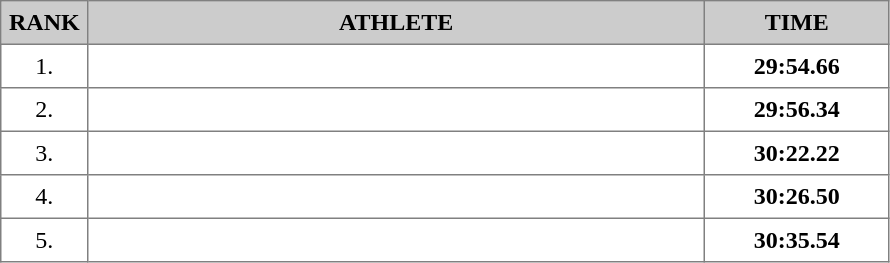<table border="1" cellspacing="2" cellpadding="5" style="border-collapse: collapse; font-size: 100%;">
<tr bgcolor="cccccc">
<th>RANK</th>
<th align="center" style="width: 25em">ATHLETE</th>
<th align="center" style="width: 7em">TIME</th>
</tr>
<tr>
<td align="center">1.</td>
<td></td>
<td align="center"><strong>29:54.66</strong></td>
</tr>
<tr>
<td align="center">2.</td>
<td></td>
<td align="center"><strong>29:56.34</strong></td>
</tr>
<tr>
<td align="center">3.</td>
<td></td>
<td align="center"><strong>30:22.22</strong></td>
</tr>
<tr>
<td align="center">4.</td>
<td></td>
<td align="center"><strong>30:26.50</strong></td>
</tr>
<tr>
<td align="center">5.</td>
<td></td>
<td align="center"><strong>30:35.54</strong></td>
</tr>
</table>
